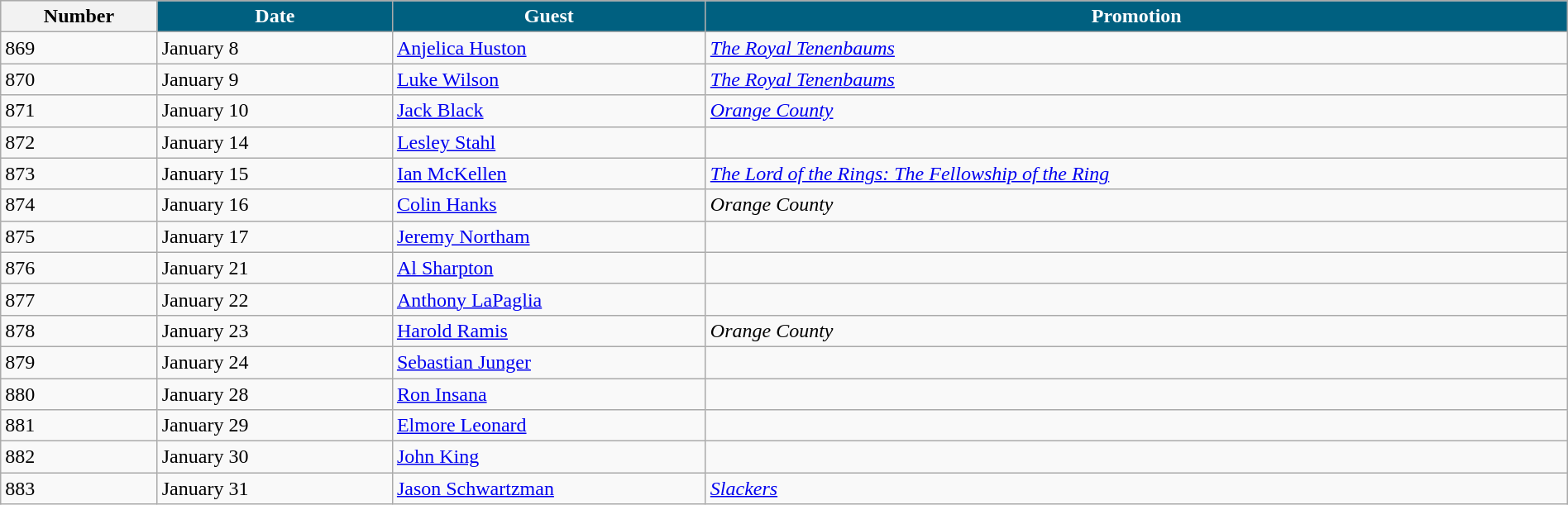<table class="wikitable" width="100%">
<tr bgcolor="#CCCCCC">
<th>Number</th>
<th width="15%" style="background:#006080; color:#FFFFFF">Date</th>
<th width="20%" style="background:#006080; color:#FFFFFF">Guest</th>
<th width="55%" style="background:#006080; color:#FFFFFF">Promotion</th>
</tr>
<tr>
<td>869</td>
<td>January 8</td>
<td><a href='#'>Anjelica Huston</a></td>
<td><em><a href='#'>The Royal Tenenbaums</a></em></td>
</tr>
<tr>
<td>870</td>
<td>January 9</td>
<td><a href='#'>Luke Wilson</a></td>
<td><em><a href='#'>The Royal Tenenbaums</a></em></td>
</tr>
<tr>
<td>871</td>
<td>January 10</td>
<td><a href='#'>Jack Black</a></td>
<td><em><a href='#'>Orange County</a></em></td>
</tr>
<tr>
<td>872</td>
<td>January 14</td>
<td><a href='#'>Lesley Stahl</a></td>
<td></td>
</tr>
<tr>
<td>873</td>
<td>January 15</td>
<td><a href='#'>Ian McKellen</a></td>
<td><em><a href='#'>The Lord of the Rings: The Fellowship of the Ring</a></em></td>
</tr>
<tr>
<td>874</td>
<td>January 16</td>
<td><a href='#'>Colin Hanks</a></td>
<td><em>Orange County</em></td>
</tr>
<tr>
<td>875</td>
<td>January 17</td>
<td><a href='#'>Jeremy Northam</a></td>
<td></td>
</tr>
<tr>
<td>876</td>
<td>January 21</td>
<td><a href='#'>Al Sharpton</a></td>
<td></td>
</tr>
<tr>
<td>877</td>
<td>January 22</td>
<td><a href='#'>Anthony LaPaglia</a></td>
<td></td>
</tr>
<tr>
<td>878</td>
<td>January 23</td>
<td><a href='#'>Harold Ramis</a></td>
<td><em>Orange County</em></td>
</tr>
<tr>
<td>879</td>
<td>January 24</td>
<td><a href='#'>Sebastian Junger</a></td>
<td></td>
</tr>
<tr>
<td>880</td>
<td>January 28</td>
<td><a href='#'>Ron Insana</a></td>
<td></td>
</tr>
<tr>
<td>881</td>
<td>January 29</td>
<td><a href='#'>Elmore Leonard</a></td>
<td></td>
</tr>
<tr>
<td>882</td>
<td>January 30</td>
<td><a href='#'>John King</a></td>
<td></td>
</tr>
<tr>
<td>883</td>
<td>January 31</td>
<td><a href='#'>Jason Schwartzman</a></td>
<td><em><a href='#'>Slackers</a></em></td>
</tr>
</table>
